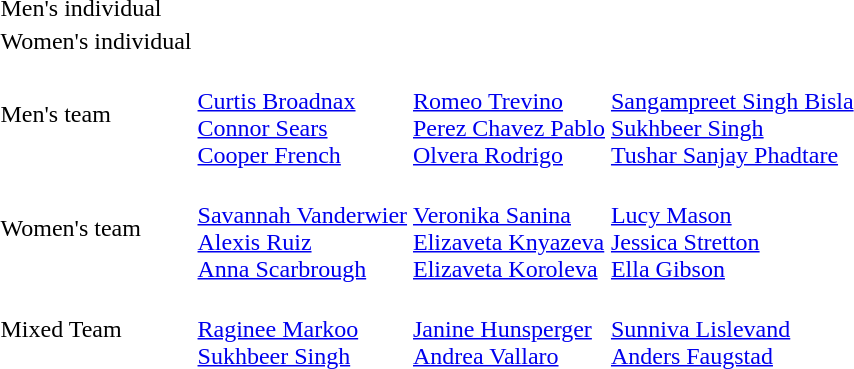<table>
<tr>
<td>Men's individual</td>
<td></td>
<td></td>
<td></td>
</tr>
<tr>
<td>Women's individual</td>
<td></td>
<td></td>
<td></td>
</tr>
<tr>
<td>Men's team</td>
<td><br><a href='#'>Curtis Broadnax</a><br><a href='#'>Connor Sears</a><br><a href='#'>Cooper French</a></td>
<td><br><a href='#'>Romeo Trevino</a><br><a href='#'>Perez Chavez Pablo</a><br><a href='#'>Olvera Rodrigo</a></td>
<td><br><a href='#'>Sangampreet Singh Bisla</a><br><a href='#'>Sukhbeer Singh</a><br><a href='#'>Tushar Sanjay Phadtare</a></td>
</tr>
<tr>
<td>Women's team</td>
<td><br><a href='#'>Savannah Vanderwier</a><br><a href='#'>Alexis Ruiz</a><br><a href='#'>Anna Scarbrough</a></td>
<td><br><a href='#'>Veronika Sanina</a><br><a href='#'>Elizaveta Knyazeva</a><br><a href='#'>Elizaveta Koroleva</a></td>
<td><br><a href='#'>Lucy Mason</a><br><a href='#'>Jessica Stretton</a><br><a href='#'>Ella Gibson</a></td>
</tr>
<tr>
<td>Mixed Team</td>
<td><br><a href='#'>Raginee Markoo</a><br><a href='#'>Sukhbeer Singh</a></td>
<td><br><a href='#'>Janine Hunsperger</a><br><a href='#'>Andrea Vallaro</a></td>
<td><br><a href='#'>Sunniva Lislevand</a><br><a href='#'>Anders Faugstad</a></td>
</tr>
</table>
